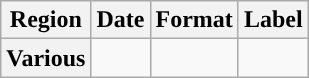<table class="wikitable plainrowheaders">
<tr>
<th scope="col">Region</th>
<th scope="col">Date</th>
<th scope="col">Format</th>
<th scope="col">Label</th>
</tr>
<tr>
<th scope="row">Various</th>
<td></td>
<td></td>
<td rowspan="1"></td>
</tr>
</table>
